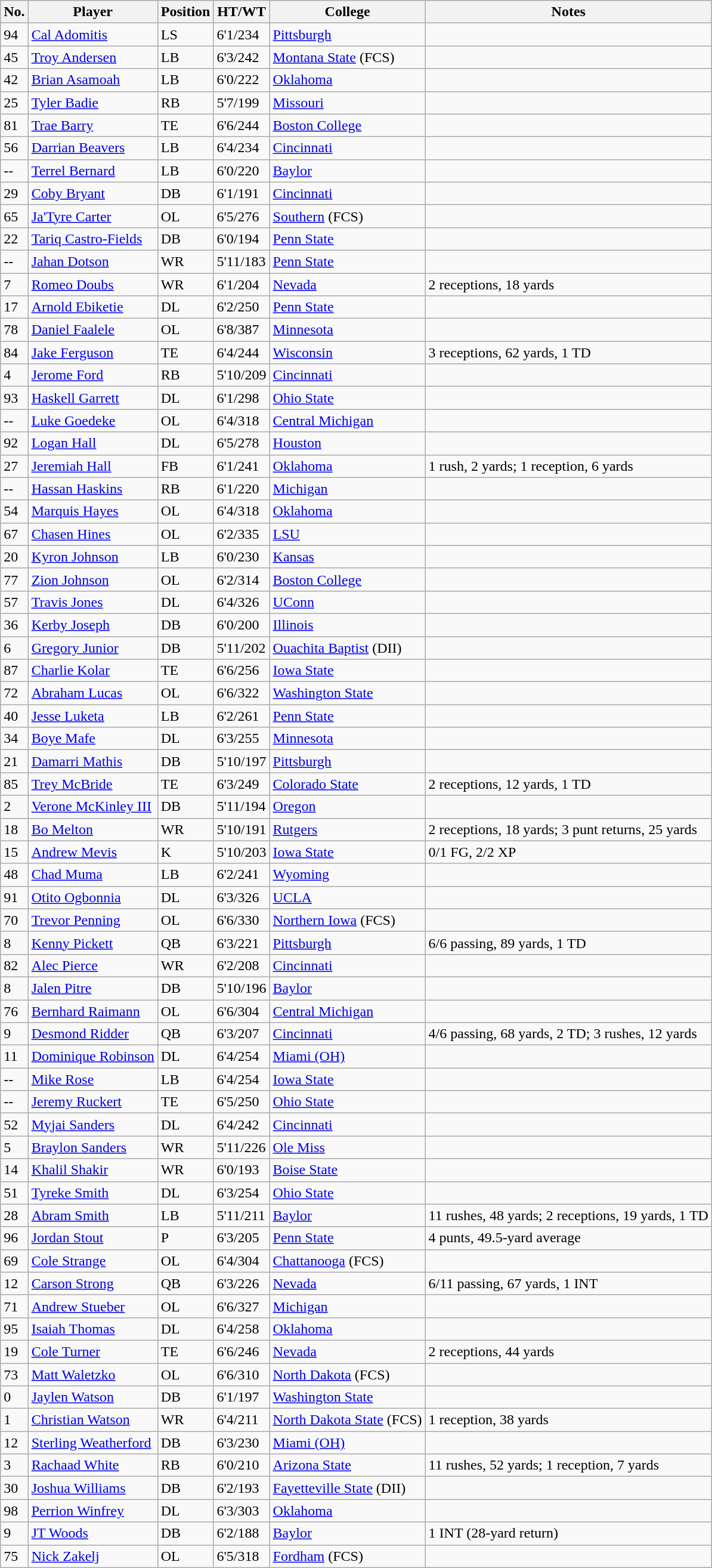<table class = "wikitable sortable">
<tr>
<th>No.</th>
<th>Player</th>
<th>Position</th>
<th class="unsortable">HT/WT</th>
<th>College</th>
<th class="unsortable">Notes</th>
</tr>
<tr>
<td>94</td>
<td><a href='#'>Cal Adomitis</a></td>
<td>LS</td>
<td>6'1/234</td>
<td><a href='#'>Pittsburgh</a></td>
<td></td>
</tr>
<tr>
<td>45</td>
<td><a href='#'>Troy Andersen</a></td>
<td>LB</td>
<td>6'3/242</td>
<td><a href='#'>Montana State</a> (FCS)</td>
<td></td>
</tr>
<tr>
<td>42</td>
<td><a href='#'>Brian Asamoah</a></td>
<td>LB</td>
<td>6'0/222</td>
<td><a href='#'>Oklahoma</a></td>
<td></td>
</tr>
<tr>
<td>25</td>
<td><a href='#'>Tyler Badie</a></td>
<td>RB</td>
<td>5'7/199</td>
<td><a href='#'>Missouri</a></td>
<td></td>
</tr>
<tr>
<td>81</td>
<td><a href='#'>Trae Barry</a></td>
<td>TE</td>
<td>6'6/244</td>
<td><a href='#'>Boston College</a></td>
<td></td>
</tr>
<tr>
<td>56</td>
<td><a href='#'>Darrian Beavers</a></td>
<td>LB</td>
<td>6'4/234</td>
<td><a href='#'>Cincinnati</a></td>
<td></td>
</tr>
<tr>
<td>--</td>
<td><a href='#'>Terrel Bernard</a></td>
<td>LB</td>
<td>6'0/220</td>
<td><a href='#'>Baylor</a></td>
<td></td>
</tr>
<tr>
<td>29</td>
<td><a href='#'>Coby Bryant</a></td>
<td>DB</td>
<td>6'1/191</td>
<td><a href='#'>Cincinnati</a></td>
<td></td>
</tr>
<tr>
<td>65</td>
<td><a href='#'>Ja'Tyre Carter</a></td>
<td>OL</td>
<td>6'5/276</td>
<td><a href='#'>Southern</a> (FCS)</td>
<td></td>
</tr>
<tr>
<td>22</td>
<td><a href='#'>Tariq Castro-Fields</a></td>
<td>DB</td>
<td>6'0/194</td>
<td><a href='#'>Penn State</a></td>
<td></td>
</tr>
<tr>
<td>--</td>
<td><a href='#'>Jahan Dotson</a></td>
<td>WR</td>
<td>5'11/183</td>
<td><a href='#'>Penn State</a></td>
<td></td>
</tr>
<tr>
<td>7</td>
<td><a href='#'>Romeo Doubs</a></td>
<td>WR</td>
<td>6'1/204</td>
<td><a href='#'>Nevada</a></td>
<td>2 receptions, 18 yards</td>
</tr>
<tr>
<td>17</td>
<td><a href='#'>Arnold Ebiketie</a></td>
<td>DL</td>
<td>6'2/250</td>
<td><a href='#'>Penn State</a></td>
<td></td>
</tr>
<tr>
<td>78</td>
<td><a href='#'>Daniel Faalele</a></td>
<td>OL</td>
<td>6'8/387</td>
<td><a href='#'>Minnesota</a></td>
<td></td>
</tr>
<tr>
<td>84</td>
<td><a href='#'>Jake Ferguson</a></td>
<td>TE</td>
<td>6'4/244</td>
<td><a href='#'>Wisconsin</a></td>
<td>3 receptions, 62 yards, 1 TD</td>
</tr>
<tr>
<td>4</td>
<td><a href='#'>Jerome Ford</a></td>
<td>RB</td>
<td>5'10/209</td>
<td><a href='#'>Cincinnati</a></td>
<td></td>
</tr>
<tr>
<td>93</td>
<td><a href='#'>Haskell Garrett</a></td>
<td>DL</td>
<td>6'1/298</td>
<td><a href='#'>Ohio State</a></td>
<td></td>
</tr>
<tr>
<td>--</td>
<td><a href='#'>Luke Goedeke</a></td>
<td>OL</td>
<td>6'4/318</td>
<td><a href='#'>Central Michigan</a></td>
<td></td>
</tr>
<tr>
<td>92</td>
<td><a href='#'>Logan Hall</a></td>
<td>DL</td>
<td>6'5/278</td>
<td><a href='#'>Houston</a></td>
<td></td>
</tr>
<tr>
<td>27</td>
<td><a href='#'>Jeremiah Hall</a></td>
<td>FB</td>
<td>6'1/241</td>
<td><a href='#'>Oklahoma</a></td>
<td>1 rush, 2 yards; 1 reception, 6 yards</td>
</tr>
<tr>
<td>--</td>
<td><a href='#'>Hassan Haskins</a></td>
<td>RB</td>
<td>6'1/220</td>
<td><a href='#'>Michigan</a></td>
<td></td>
</tr>
<tr>
<td>54</td>
<td><a href='#'>Marquis Hayes</a></td>
<td>OL</td>
<td>6'4/318</td>
<td><a href='#'>Oklahoma</a></td>
<td></td>
</tr>
<tr>
<td>67</td>
<td><a href='#'>Chasen Hines</a></td>
<td>OL</td>
<td>6'2/335</td>
<td><a href='#'>LSU</a></td>
<td></td>
</tr>
<tr>
<td>20</td>
<td><a href='#'>Kyron Johnson</a></td>
<td>LB</td>
<td>6'0/230</td>
<td><a href='#'>Kansas</a></td>
<td></td>
</tr>
<tr>
<td>77</td>
<td><a href='#'>Zion Johnson</a></td>
<td>OL</td>
<td>6'2/314</td>
<td><a href='#'>Boston College</a></td>
<td></td>
</tr>
<tr>
<td>57</td>
<td><a href='#'>Travis Jones</a></td>
<td>DL</td>
<td>6'4/326</td>
<td><a href='#'>UConn</a></td>
<td></td>
</tr>
<tr>
<td>36</td>
<td><a href='#'>Kerby Joseph</a></td>
<td>DB</td>
<td>6'0/200</td>
<td><a href='#'>Illinois</a></td>
<td></td>
</tr>
<tr>
<td>6</td>
<td><a href='#'>Gregory Junior</a></td>
<td>DB</td>
<td>5'11/202</td>
<td><a href='#'>Ouachita Baptist</a> (DII)</td>
<td></td>
</tr>
<tr>
<td>87</td>
<td><a href='#'>Charlie Kolar</a></td>
<td>TE</td>
<td>6'6/256</td>
<td><a href='#'>Iowa State</a></td>
<td></td>
</tr>
<tr>
<td>72</td>
<td><a href='#'>Abraham Lucas</a></td>
<td>OL</td>
<td>6'6/322</td>
<td><a href='#'>Washington State</a></td>
<td></td>
</tr>
<tr>
<td>40</td>
<td><a href='#'>Jesse Luketa</a></td>
<td>LB</td>
<td>6'2/261</td>
<td><a href='#'>Penn State</a></td>
<td></td>
</tr>
<tr>
<td>34</td>
<td><a href='#'>Boye Mafe</a></td>
<td>DL</td>
<td>6'3/255</td>
<td><a href='#'>Minnesota</a></td>
<td></td>
</tr>
<tr>
<td>21</td>
<td><a href='#'>Damarri Mathis</a></td>
<td>DB</td>
<td>5'10/197</td>
<td><a href='#'>Pittsburgh</a></td>
<td></td>
</tr>
<tr>
<td>85</td>
<td><a href='#'>Trey McBride</a></td>
<td>TE</td>
<td>6'3/249</td>
<td><a href='#'>Colorado State</a></td>
<td>2 receptions, 12 yards, 1 TD</td>
</tr>
<tr>
<td>2</td>
<td><a href='#'>Verone McKinley III</a></td>
<td>DB</td>
<td>5'11/194</td>
<td><a href='#'>Oregon</a></td>
<td></td>
</tr>
<tr>
<td>18</td>
<td><a href='#'>Bo Melton</a></td>
<td>WR</td>
<td>5'10/191</td>
<td><a href='#'>Rutgers</a></td>
<td>2 receptions, 18 yards; 3 punt returns, 25 yards</td>
</tr>
<tr>
<td>15</td>
<td><a href='#'>Andrew Mevis</a></td>
<td>K</td>
<td>5'10/203</td>
<td><a href='#'>Iowa State</a></td>
<td>0/1 FG, 2/2 XP</td>
</tr>
<tr>
<td>48</td>
<td><a href='#'>Chad Muma</a></td>
<td>LB</td>
<td>6'2/241</td>
<td><a href='#'>Wyoming</a></td>
<td></td>
</tr>
<tr>
<td>91</td>
<td><a href='#'>Otito Ogbonnia</a></td>
<td>DL</td>
<td>6'3/326</td>
<td><a href='#'>UCLA</a></td>
<td></td>
</tr>
<tr>
<td>70</td>
<td><a href='#'>Trevor Penning</a></td>
<td>OL</td>
<td>6'6/330</td>
<td><a href='#'>Northern Iowa</a> (FCS)</td>
<td></td>
</tr>
<tr>
<td>8</td>
<td><a href='#'>Kenny Pickett</a></td>
<td>QB</td>
<td>6'3/221</td>
<td><a href='#'>Pittsburgh</a></td>
<td>6/6 passing, 89 yards, 1 TD</td>
</tr>
<tr>
<td>82</td>
<td><a href='#'>Alec Pierce</a></td>
<td>WR</td>
<td>6'2/208</td>
<td><a href='#'>Cincinnati</a></td>
<td></td>
</tr>
<tr>
<td>8</td>
<td><a href='#'>Jalen Pitre</a></td>
<td>DB</td>
<td>5'10/196</td>
<td><a href='#'>Baylor</a></td>
<td></td>
</tr>
<tr>
<td>76</td>
<td><a href='#'>Bernhard Raimann</a></td>
<td>OL</td>
<td>6'6/304</td>
<td><a href='#'>Central Michigan</a></td>
<td></td>
</tr>
<tr>
<td>9</td>
<td><a href='#'>Desmond Ridder</a></td>
<td>QB</td>
<td>6'3/207</td>
<td><a href='#'>Cincinnati</a></td>
<td>4/6 passing, 68 yards, 2 TD; 3 rushes, 12 yards</td>
</tr>
<tr>
<td>11</td>
<td><a href='#'>Dominique Robinson</a></td>
<td>DL</td>
<td>6'4/254</td>
<td><a href='#'>Miami (OH)</a></td>
<td></td>
</tr>
<tr>
<td>--</td>
<td><a href='#'>Mike Rose</a></td>
<td>LB</td>
<td>6'4/254</td>
<td><a href='#'>Iowa State</a></td>
<td></td>
</tr>
<tr>
<td>--</td>
<td><a href='#'>Jeremy Ruckert</a></td>
<td>TE</td>
<td>6'5/250</td>
<td><a href='#'>Ohio State</a></td>
<td></td>
</tr>
<tr>
<td>52</td>
<td><a href='#'>Myjai Sanders</a></td>
<td>DL</td>
<td>6'4/242</td>
<td><a href='#'>Cincinnati</a></td>
<td></td>
</tr>
<tr>
<td>5</td>
<td><a href='#'>Braylon Sanders</a></td>
<td>WR</td>
<td>5'11/226</td>
<td><a href='#'>Ole Miss</a></td>
<td></td>
</tr>
<tr>
<td>14</td>
<td><a href='#'>Khalil Shakir</a></td>
<td>WR</td>
<td>6'0/193</td>
<td><a href='#'>Boise State</a></td>
<td></td>
</tr>
<tr>
<td>51</td>
<td><a href='#'>Tyreke Smith</a></td>
<td>DL</td>
<td>6'3/254</td>
<td><a href='#'>Ohio State</a></td>
<td></td>
</tr>
<tr>
<td>28</td>
<td><a href='#'>Abram Smith</a></td>
<td>LB</td>
<td>5'11/211</td>
<td><a href='#'>Baylor</a></td>
<td>11 rushes, 48 yards; 2 receptions, 19 yards, 1 TD</td>
</tr>
<tr>
<td>96</td>
<td><a href='#'>Jordan Stout</a></td>
<td>P</td>
<td>6'3/205</td>
<td><a href='#'>Penn State</a></td>
<td>4 punts, 49.5-yard average</td>
</tr>
<tr>
<td>69</td>
<td><a href='#'>Cole Strange</a></td>
<td>OL</td>
<td>6'4/304</td>
<td><a href='#'>Chattanooga</a> (FCS)</td>
<td></td>
</tr>
<tr>
<td>12</td>
<td><a href='#'>Carson Strong</a></td>
<td>QB</td>
<td>6'3/226</td>
<td><a href='#'>Nevada</a></td>
<td>6/11 passing, 67 yards, 1 INT</td>
</tr>
<tr>
<td>71</td>
<td><a href='#'>Andrew Stueber</a></td>
<td>OL</td>
<td>6'6/327</td>
<td><a href='#'>Michigan</a></td>
<td></td>
</tr>
<tr>
<td>95</td>
<td><a href='#'>Isaiah Thomas</a></td>
<td>DL</td>
<td>6'4/258</td>
<td><a href='#'>Oklahoma</a></td>
<td></td>
</tr>
<tr>
<td>19</td>
<td><a href='#'>Cole Turner</a></td>
<td>TE</td>
<td>6'6/246</td>
<td><a href='#'>Nevada</a></td>
<td>2 receptions, 44 yards</td>
</tr>
<tr>
<td>73</td>
<td><a href='#'>Matt Waletzko</a></td>
<td>OL</td>
<td>6'6/310</td>
<td><a href='#'>North Dakota</a> (FCS)</td>
<td></td>
</tr>
<tr>
<td>0</td>
<td><a href='#'>Jaylen Watson</a></td>
<td>DB</td>
<td>6'1/197</td>
<td><a href='#'>Washington State</a></td>
<td></td>
</tr>
<tr>
<td>1</td>
<td><a href='#'>Christian Watson</a></td>
<td>WR</td>
<td>6'4/211</td>
<td><a href='#'>North Dakota State</a> (FCS)</td>
<td>1 reception, 38 yards</td>
</tr>
<tr>
<td>12</td>
<td><a href='#'>Sterling Weatherford</a></td>
<td>DB</td>
<td>6'3/230</td>
<td><a href='#'>Miami (OH)</a></td>
<td></td>
</tr>
<tr>
<td>3</td>
<td><a href='#'>Rachaad White</a></td>
<td>RB</td>
<td>6'0/210</td>
<td><a href='#'>Arizona State</a></td>
<td>11 rushes, 52 yards; 1 reception, 7 yards</td>
</tr>
<tr>
<td>30</td>
<td><a href='#'>Joshua Williams</a></td>
<td>DB</td>
<td>6'2/193</td>
<td><a href='#'>Fayetteville State</a> (DII)</td>
<td></td>
</tr>
<tr>
<td>98</td>
<td><a href='#'>Perrion Winfrey</a></td>
<td>DL</td>
<td>6'3/303</td>
<td><a href='#'>Oklahoma</a></td>
<td></td>
</tr>
<tr>
<td>9</td>
<td><a href='#'>JT Woods</a></td>
<td>DB</td>
<td>6'2/188</td>
<td><a href='#'>Baylor</a></td>
<td>1 INT (28-yard return)</td>
</tr>
<tr>
<td>75</td>
<td><a href='#'>Nick Zakelj</a></td>
<td>OL</td>
<td>6'5/318</td>
<td><a href='#'>Fordham</a> (FCS)</td>
<td></td>
</tr>
</table>
